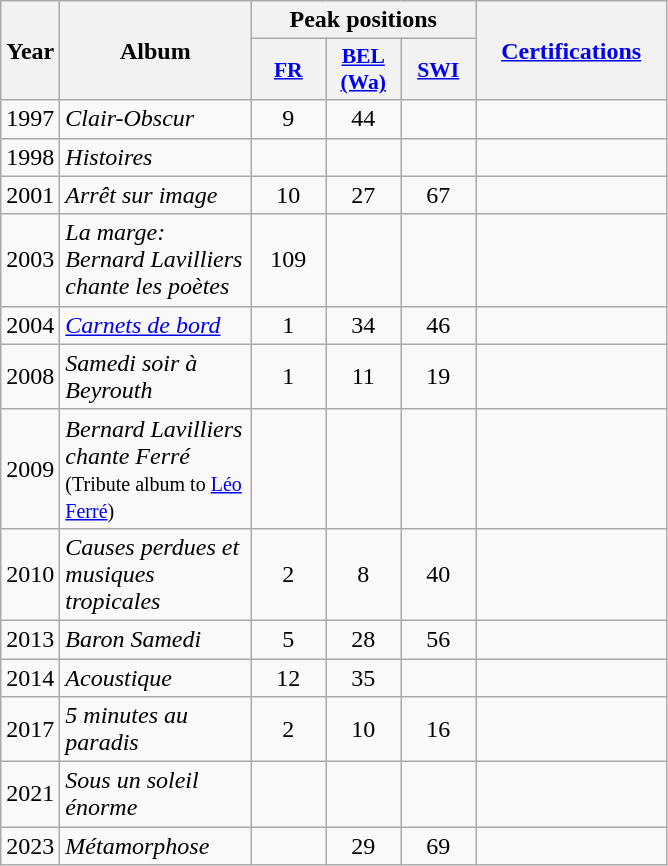<table class="wikitable">
<tr>
<th rowspan="2" style="text-align:center; width:10px;">Year</th>
<th rowspan="2" style="text-align:center; width:120px;">Album</th>
<th colspan="3" style="text-align:center; width:30px;">Peak positions</th>
<th rowspan="2" style="text-align:center; width:120px;"><a href='#'>Certifications</a></th>
</tr>
<tr>
<th scope="col" style="width:3em;font-size:90%;"><a href='#'>FR</a><br></th>
<th scope="col" style="width:3em;font-size:90%;"><a href='#'>BEL <br>(Wa)</a><br></th>
<th scope="col" style="width:3em;font-size:90%;"><a href='#'>SWI</a><br></th>
</tr>
<tr>
<td style="text-align:center;">1997</td>
<td><em>Clair-Obscur</em></td>
<td style="text-align:center;">9</td>
<td style="text-align:center;">44</td>
<td style="text-align:center;"></td>
<td style="text-align:center;"></td>
</tr>
<tr>
<td style="text-align:center;">1998</td>
<td><em>Histoires</em></td>
<td style="text-align:center;"></td>
<td style="text-align:center;"></td>
<td style="text-align:center;"></td>
<td style="text-align:center;"></td>
</tr>
<tr>
<td style="text-align:center;">2001</td>
<td><em>Arrêt sur image</em></td>
<td style="text-align:center;">10</td>
<td style="text-align:center;">27</td>
<td style="text-align:center;">67</td>
<td style="text-align:center;"></td>
</tr>
<tr>
<td style="text-align:center;">2003</td>
<td><em>La marge: Bernard Lavilliers chante les poètes</em></td>
<td style="text-align:center;">109</td>
<td style="text-align:center;"></td>
<td style="text-align:center;"></td>
<td style="text-align:center;"></td>
</tr>
<tr>
<td style="text-align:center;">2004</td>
<td><em><a href='#'>Carnets de bord</a></em></td>
<td style="text-align:center;">1</td>
<td style="text-align:center;">34</td>
<td style="text-align:center;">46</td>
<td style="text-align:center;"></td>
</tr>
<tr>
<td style="text-align:center;">2008</td>
<td><em>Samedi soir à Beyrouth</em></td>
<td style="text-align:center;">1</td>
<td style="text-align:center;">11</td>
<td style="text-align:center;">19</td>
<td style="text-align:center;"></td>
</tr>
<tr>
<td style="text-align:center;">2009</td>
<td><em>Bernard Lavilliers chante Ferré</em> <small>(Tribute album to <a href='#'>Léo Ferré</a>)</small></td>
<td style="text-align:center;"></td>
<td style="text-align:center;"></td>
<td style="text-align:center;"></td>
<td style="text-align:center;"></td>
</tr>
<tr>
<td style="text-align:center;">2010</td>
<td><em>Causes perdues et musiques tropicales</em></td>
<td style="text-align:center;">2</td>
<td style="text-align:center;">8</td>
<td style="text-align:center;">40</td>
<td style="text-align:center;"></td>
</tr>
<tr>
<td style="text-align:center;">2013</td>
<td><em>Baron Samedi</em></td>
<td style="text-align:center;">5</td>
<td style="text-align:center;">28</td>
<td style="text-align:center;">56</td>
<td style="text-align:center;"></td>
</tr>
<tr>
<td style="text-align:center;">2014</td>
<td><em>Acoustique</em></td>
<td style="text-align:center;">12</td>
<td style="text-align:center;">35</td>
<td style="text-align:center;"></td>
<td style="text-align:center;"></td>
</tr>
<tr>
<td style="text-align:center;">2017</td>
<td><em>5 minutes au paradis</em></td>
<td style="text-align:center;">2<br></td>
<td style="text-align:center;">10</td>
<td style="text-align:center;">16</td>
<td style="text-align:center;"></td>
</tr>
<tr>
<td style="text-align:center;">2021</td>
<td><em>Sous un soleil énorme</em></td>
<td style="text-align:center;"></td>
<td style="text-align:center;"></td>
<td style="text-align:center;"></td>
<td style="text-align:center;"></td>
</tr>
<tr>
<td style="text-align:center;">2023</td>
<td><em>Métamorphose</em></td>
<td style="text-align:center;"></td>
<td style="text-align:center;">29</td>
<td style="text-align:center;">69</td>
<td style="text-align:center;"></td>
</tr>
</table>
